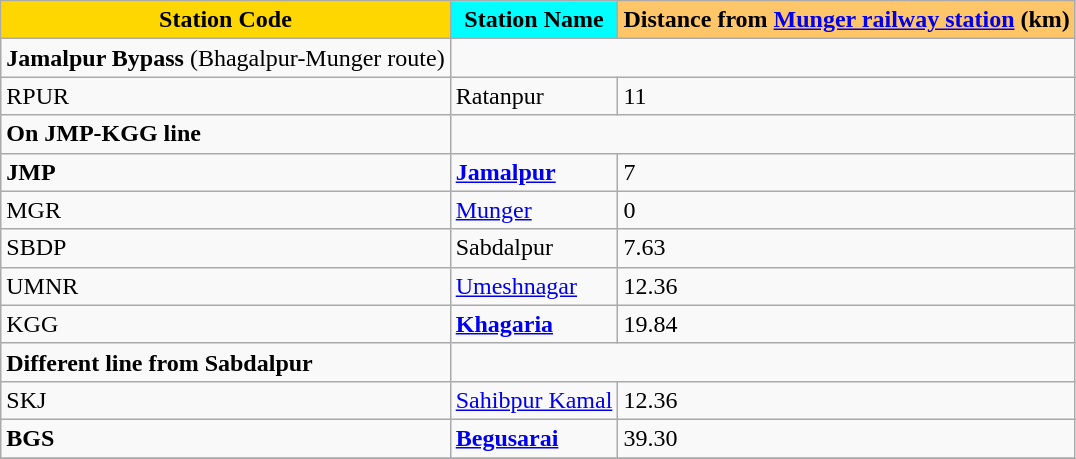<table class="wikitable">
<tr>
<th style="background-color:#FFD700">Station Code</th>
<th ! style="background-color:Aqua">Station Name</th>
<th ! style="background-color:#FFC569">Distance from <a href='#'>Munger railway station</a> (km)</th>
</tr>
<tr>
<td valign="top"><strong>Jamalpur Bypass</strong> (Bhagalpur-Munger route)</td>
</tr>
<tr>
<td valign="top">RPUR</td>
<td valign="top">Ratanpur</td>
<td valign="top">11</td>
</tr>
<tr>
<td><strong>On JMP-KGG line</strong></td>
</tr>
<tr>
<td valign="top"><strong>JMP</strong></td>
<td valign="top"><strong><a href='#'>Jamalpur</a></strong></td>
<td valign="top">7</td>
</tr>
<tr>
<td valign="top">MGR</td>
<td valign="top"><a href='#'>Munger</a></td>
<td valign="top">0</td>
</tr>
<tr>
<td valign="top">SBDP</td>
<td valign="top">Sabdalpur</td>
<td valign="top">7.63</td>
</tr>
<tr>
<td valign="top">UMNR</td>
<td valign="top"><a href='#'>Umeshnagar</a></td>
<td valign="top">12.36</td>
</tr>
<tr>
<td valign="top">KGG</td>
<td valign="top"><strong><a href='#'>Khagaria</a></strong></td>
<td valign="top">19.84</td>
</tr>
<tr>
<td valign="top"><strong>Different line from Sabdalpur</strong></td>
</tr>
<tr>
<td valign="top">SKJ</td>
<td valign="top"><a href='#'>Sahibpur Kamal</a></td>
<td valign="top">12.36</td>
</tr>
<tr>
<td valign="top"><strong>BGS</strong></td>
<td valign="top"><strong><a href='#'>Begusarai</a></strong></td>
<td valign="top">39.30</td>
</tr>
<tr>
</tr>
</table>
